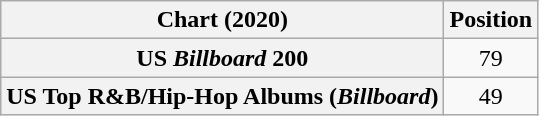<table class="wikitable sortable plainrowheaders" style="text-align:center">
<tr>
<th scope="col">Chart (2020)</th>
<th scope="col">Position</th>
</tr>
<tr>
<th scope="row">US <em>Billboard</em> 200</th>
<td>79</td>
</tr>
<tr>
<th scope="row">US Top R&B/Hip-Hop Albums (<em>Billboard</em>)</th>
<td>49</td>
</tr>
</table>
